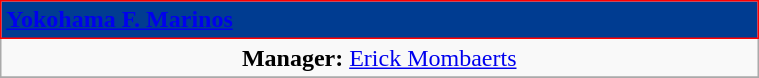<table class="wikitable" style="width:40%; text-align:center">
<tr>
<th colspan="7" style="text-align:left;  background:#003C91;color:white;border:1px solid red;"> <a href='#'><span>Yokohama F. Marinos</span></a></th>
</tr>
<tr>
<td><strong>Manager:</strong>  <a href='#'>Erick Mombaerts</a></td>
</tr>
<tr>
</tr>
</table>
